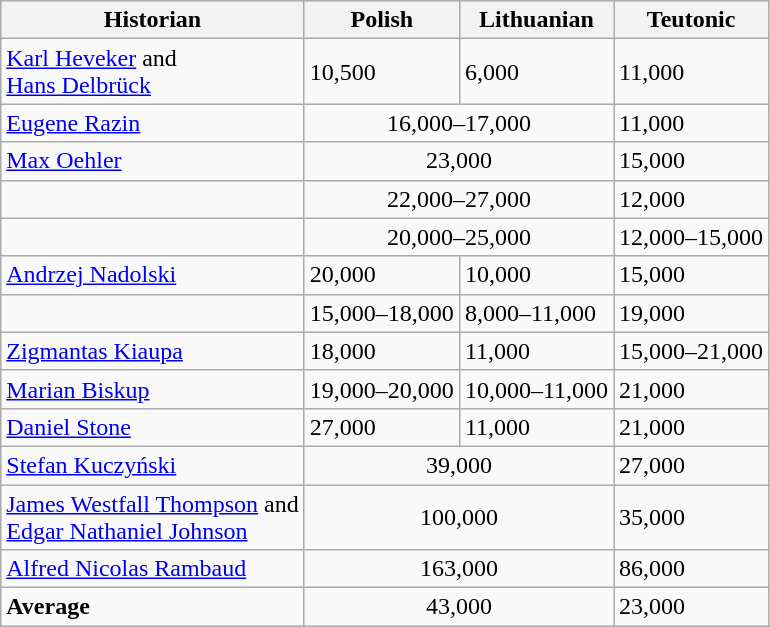<table class="wikitable floatright">
<tr>
<th>Historian</th>
<th>Polish</th>
<th>Lithuanian</th>
<th>Teutonic</th>
</tr>
<tr>
<td><a href='#'>Karl Heveker</a> and<br> <a href='#'>Hans Delbrück</a></td>
<td>10,500</td>
<td>6,000</td>
<td>11,000  </td>
</tr>
<tr>
<td><a href='#'>Eugene Razin</a></td>
<td colspan="2" style="text-align:center;">16,000–17,000</td>
<td>11,000 </td>
</tr>
<tr>
<td><a href='#'>Max Oehler</a></td>
<td colspan="2" style="text-align:center;">23,000</td>
<td>15,000 </td>
</tr>
<tr>
<td></td>
<td colspan="2" style="text-align:center;">22,000–27,000</td>
<td>12,000 </td>
</tr>
<tr>
<td></td>
<td colspan="2" style="text-align:center;">20,000–25,000</td>
<td>12,000–15,000 </td>
</tr>
<tr>
<td><a href='#'>Andrzej Nadolski</a></td>
<td>20,000</td>
<td>10,000</td>
<td>15,000 </td>
</tr>
<tr>
<td></td>
<td>15,000–18,000</td>
<td>8,000–11,000</td>
<td>19,000 </td>
</tr>
<tr>
<td><a href='#'>Zigmantas Kiaupa</a></td>
<td>18,000</td>
<td>11,000</td>
<td>15,000–21,000 </td>
</tr>
<tr>
<td><a href='#'>Marian Biskup</a></td>
<td>19,000–20,000</td>
<td>10,000–11,000</td>
<td>21,000 </td>
</tr>
<tr>
<td><a href='#'>Daniel Stone</a></td>
<td>27,000</td>
<td>11,000</td>
<td>21,000 </td>
</tr>
<tr>
<td><a href='#'>Stefan Kuczyński</a></td>
<td colspan="2" style="text-align:center;">39,000</td>
<td>27,000 </td>
</tr>
<tr>
<td><a href='#'>James Westfall Thompson</a> and<br> <a href='#'>Edgar Nathaniel Johnson</a></td>
<td colspan="2" style="text-align:center;">100,000</td>
<td>35,000 </td>
</tr>
<tr>
<td><a href='#'>Alfred Nicolas Rambaud</a></td>
<td colspan="2" style="text-align:center;">163,000</td>
<td>86,000 </td>
</tr>
<tr>
<td><strong>Average</strong></td>
<td colspan="2" style="text-align:center;">43,000</td>
<td>23,000 </td>
</tr>
</table>
